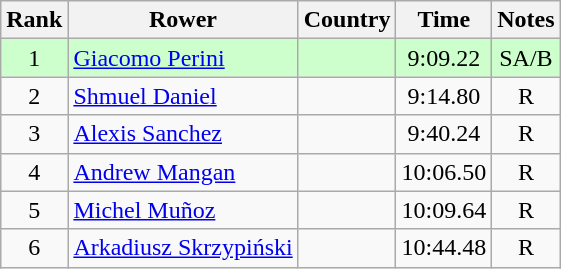<table class="wikitable" style="text-align:center">
<tr>
<th>Rank</th>
<th>Rower</th>
<th>Country</th>
<th>Time</th>
<th>Notes</th>
</tr>
<tr bgcolor=ccffcc>
<td>1</td>
<td align="left"><a href='#'>Giacomo Perini</a></td>
<td align="left"></td>
<td>9:09.22</td>
<td>SA/B</td>
</tr>
<tr>
<td>2</td>
<td align="left"><a href='#'>Shmuel Daniel</a></td>
<td align="left"></td>
<td>9:14.80</td>
<td>R</td>
</tr>
<tr>
<td>3</td>
<td align="left"><a href='#'>Alexis Sanchez</a></td>
<td align="left"></td>
<td>9:40.24</td>
<td>R</td>
</tr>
<tr>
<td>4</td>
<td align="left"><a href='#'>Andrew Mangan</a></td>
<td align="left"></td>
<td>10:06.50</td>
<td>R</td>
</tr>
<tr>
<td>5</td>
<td align="left"><a href='#'>Michel Muñoz</a></td>
<td align="left"></td>
<td>10:09.64</td>
<td>R</td>
</tr>
<tr>
<td>6</td>
<td align="left"><a href='#'>Arkadiusz Skrzypiński</a></td>
<td align="left"></td>
<td>10:44.48</td>
<td>R</td>
</tr>
</table>
